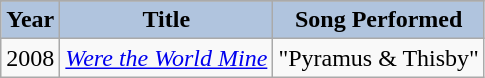<table class="wikitable">
<tr style="text-align:center;">
</tr>
<tr>
<th style="background:#B0C4DE;">Year</th>
<th style="background:#B0C4DE;">Title</th>
<th style="background:#B0C4DE;">Song Performed</th>
</tr>
<tr>
<td>2008</td>
<td><em><a href='#'>Were the World Mine</a></em></td>
<td>"Pyramus & Thisby"</td>
</tr>
</table>
